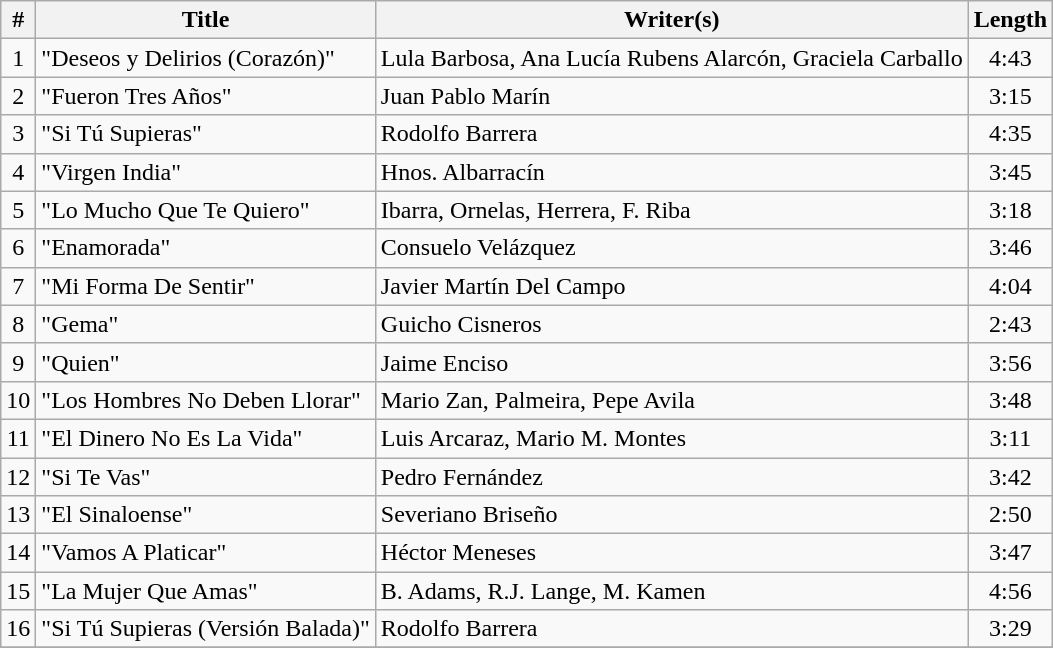<table class="wikitable">
<tr>
<th align="center">#</th>
<th align="left">Title</th>
<th align="left">Writer(s)</th>
<th align="center">Length</th>
</tr>
<tr>
<td align="center">1</td>
<td align="left">"Deseos y Delirios (Corazón)"</td>
<td align="left">Lula Barbosa, Ana Lucía Rubens Alarcón, Graciela Carballo</td>
<td align="center">4:43</td>
</tr>
<tr>
<td align="center">2</td>
<td align="left">"Fueron Tres Años"</td>
<td align="left">Juan Pablo Marín</td>
<td align="center">3:15</td>
</tr>
<tr>
<td align="center">3</td>
<td align="left">"Si Tú Supieras"</td>
<td align="left">Rodolfo Barrera</td>
<td align="center">4:35</td>
</tr>
<tr>
<td align="center">4</td>
<td align="left">"Virgen India"</td>
<td align="left">Hnos. Albarracín</td>
<td align="center">3:45</td>
</tr>
<tr>
<td align="center">5</td>
<td align="left">"Lo Mucho Que Te Quiero"</td>
<td align="left">Ibarra, Ornelas, Herrera, F. Riba</td>
<td align="center">3:18</td>
</tr>
<tr>
<td align="center">6</td>
<td align="left">"Enamorada"</td>
<td align="left">Consuelo Velázquez</td>
<td align="center">3:46</td>
</tr>
<tr>
<td align="center">7</td>
<td align="left">"Mi Forma De Sentir"</td>
<td align="left">Javier Martín Del Campo</td>
<td align="center">4:04</td>
</tr>
<tr>
<td align="center">8</td>
<td align="left">"Gema"</td>
<td align="left">Guicho Cisneros</td>
<td align="center">2:43</td>
</tr>
<tr>
<td align="center">9</td>
<td align="left">"Quien"</td>
<td align="left">Jaime Enciso</td>
<td align="center">3:56</td>
</tr>
<tr>
<td align="center">10</td>
<td align="left">"Los Hombres No Deben Llorar"</td>
<td align="left">Mario Zan, Palmeira, Pepe Avila</td>
<td align="center">3:48</td>
</tr>
<tr>
<td align="center">11</td>
<td align="left">"El Dinero No Es La Vida"</td>
<td align="left">Luis Arcaraz, Mario M. Montes</td>
<td align="center">3:11</td>
</tr>
<tr>
<td align="center">12</td>
<td align="left">"Si Te Vas"</td>
<td align="left">Pedro Fernández</td>
<td align="center">3:42</td>
</tr>
<tr>
<td align="center">13</td>
<td align="left">"El Sinaloense"</td>
<td align="left">Severiano Briseño</td>
<td align="center">2:50</td>
</tr>
<tr>
<td align="center">14</td>
<td align="left">"Vamos A Platicar"</td>
<td align="left">Héctor Meneses</td>
<td align="center">3:47</td>
</tr>
<tr>
<td align="center">15</td>
<td align="left">"La Mujer Que Amas"</td>
<td align="left">B. Adams, R.J. Lange, M. Kamen</td>
<td align="center">4:56</td>
</tr>
<tr>
<td align="center">16</td>
<td align="left">"Si Tú Supieras (Versión Balada)"</td>
<td align="left">Rodolfo Barrera</td>
<td align="center">3:29</td>
</tr>
<tr>
</tr>
</table>
